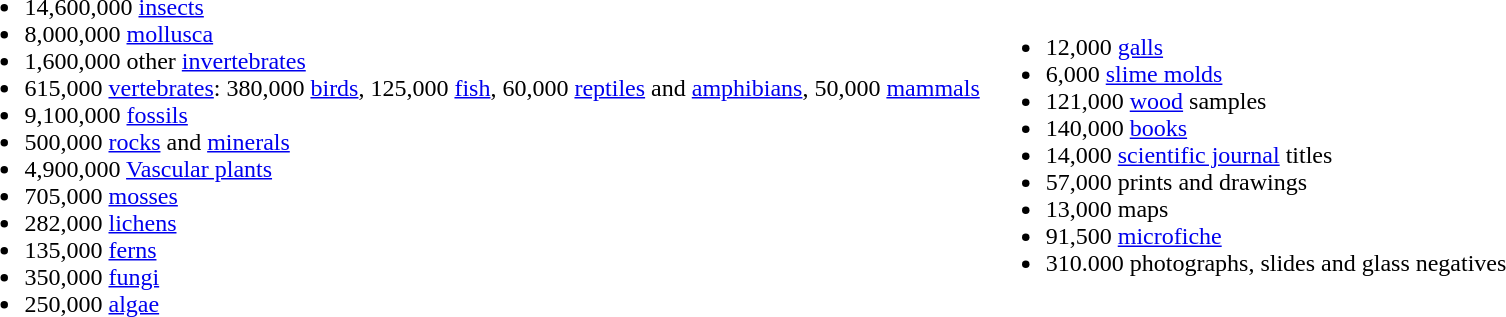<table class="vatop">
<tr>
<td><br><ul><li>14,600,000 <a href='#'>insects</a></li><li>8,000,000 <a href='#'>mollusca</a></li><li>1,600,000 other <a href='#'>invertebrates</a></li><li>615,000 <a href='#'>vertebrates</a>: 380,000 <a href='#'>birds</a>, 125,000 <a href='#'>fish</a>, 60,000 <a href='#'>reptiles</a> and <a href='#'>amphibians</a>, 50,000 <a href='#'>mammals</a></li><li>9,100,000 <a href='#'>fossils</a></li><li>500,000 <a href='#'>rocks</a> and <a href='#'>minerals</a></li><li>4,900,000 <a href='#'>Vascular plants</a></li><li>705,000 <a href='#'>mosses</a></li><li>282,000 <a href='#'>lichens</a></li><li>135,000 <a href='#'>ferns</a></li><li>350,000 <a href='#'>fungi</a></li><li>250,000 <a href='#'>algae</a></li></ul></td>
<td><br><ul><li>12,000 <a href='#'>galls</a></li><li>6,000 <a href='#'>slime molds</a></li><li>121,000 <a href='#'>wood</a> samples</li><li>140,000 <a href='#'>books</a></li><li>14,000 <a href='#'>scientific journal</a> titles</li><li>57,000 prints and drawings</li><li>13,000 maps</li><li>91,500 <a href='#'>microfiche</a></li><li>310.000 photographs, slides and glass negatives</li></ul></td>
</tr>
</table>
